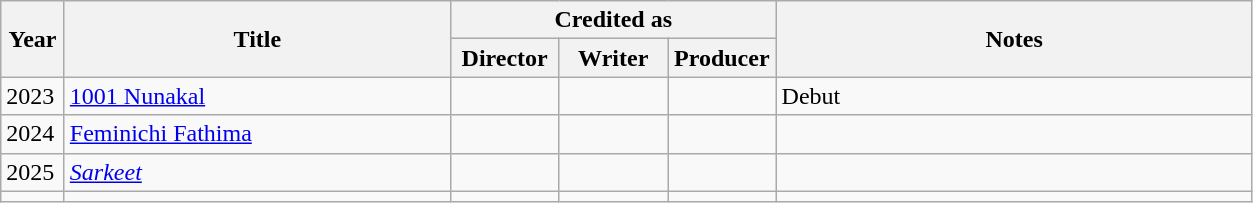<table class="wikitable sortable">
<tr>
<th rowspan="2" scope="col" style="width:35px;">Year</th>
<th rowspan="2" scope="col" style="width:250px;">Title</th>
<th colspan="3" scope="col" style="width:195px;">Credited as</th>
<th rowspan="2" scope="col" style="text-align:center; width:310px;" class="unsortable">Notes</th>
</tr>
<tr>
<th scope="col" style="width:65px;">Director</th>
<th scope="col" style="width:65px;">Writer</th>
<th scope="col" style="width:65px;">Producer</th>
</tr>
<tr>
<td>2023</td>
<td><a href='#'>1001 Nunakal</a></td>
<td></td>
<td></td>
<td></td>
<td>Debut</td>
</tr>
<tr>
<td>2024</td>
<td><a href='#'>Feminichi Fathima</a></td>
<td></td>
<td></td>
<td></td>
<td></td>
</tr>
<tr>
<td TBA>2025</td>
<td><em><a href='#'>Sarkeet</a></em></td>
<td></td>
<td></td>
<td></td>
<td></td>
</tr>
<tr>
<td></td>
<td><em></em></td>
<td></td>
<td></td>
<td></td>
<td></td>
</tr>
</table>
